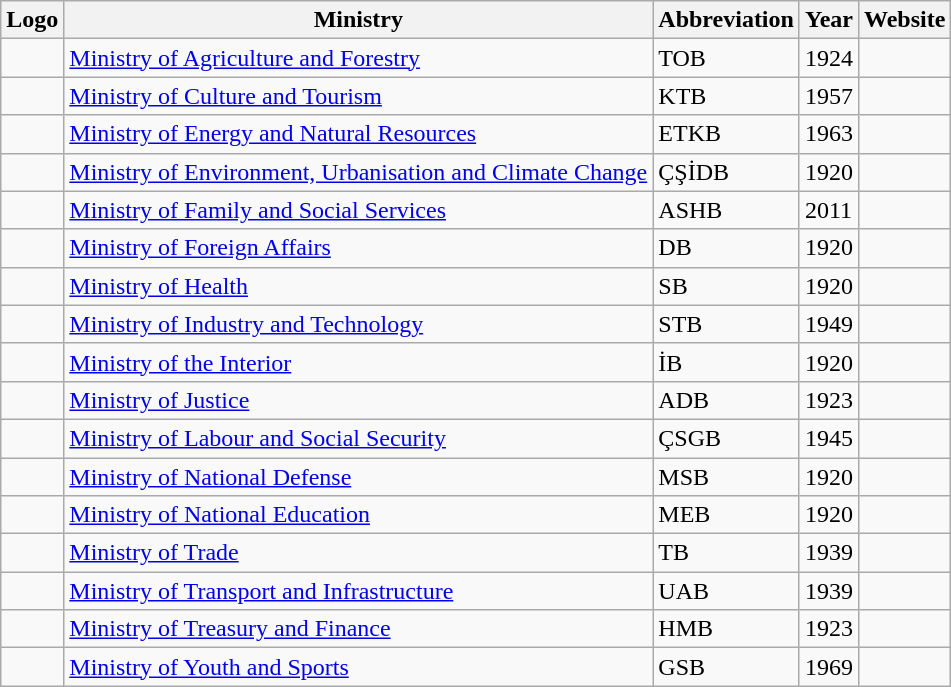<table class="wikitable">
<tr>
<th>Logo</th>
<th>Ministry</th>
<th>Abbreviation</th>
<th>Year</th>
<th>Website</th>
</tr>
<tr>
<td></td>
<td><a href='#'>Ministry of Agriculture and Forestry</a><br></td>
<td>TOB</td>
<td>1924</td>
<td></td>
</tr>
<tr>
<td></td>
<td><a href='#'>Ministry of Culture and Tourism</a><br></td>
<td>KTB</td>
<td>1957</td>
<td></td>
</tr>
<tr>
<td></td>
<td><a href='#'>Ministry of Energy and Natural Resources</a><br></td>
<td>ETKB</td>
<td>1963</td>
<td></td>
</tr>
<tr>
<td></td>
<td><a href='#'>Ministry of Environment, Urbanisation and Climate Change</a><br></td>
<td>ÇŞİDB</td>
<td>1920</td>
<td></td>
</tr>
<tr>
<td></td>
<td><a href='#'>Ministry of Family and Social Services</a><br></td>
<td>ASHB</td>
<td>2011</td>
<td></td>
</tr>
<tr>
<td></td>
<td><a href='#'>Ministry of Foreign Affairs</a><br></td>
<td>DB</td>
<td>1920</td>
<td></td>
</tr>
<tr>
<td></td>
<td><a href='#'>Ministry of Health</a><br></td>
<td>SB</td>
<td>1920</td>
<td></td>
</tr>
<tr>
<td></td>
<td><a href='#'>Ministry of Industry and Technology</a><br></td>
<td>STB</td>
<td>1949</td>
<td></td>
</tr>
<tr>
<td></td>
<td><a href='#'>Ministry of the Interior</a><br></td>
<td>İB</td>
<td>1920</td>
<td></td>
</tr>
<tr>
<td></td>
<td><a href='#'>Ministry of Justice</a><br></td>
<td>ADB</td>
<td>1923</td>
<td></td>
</tr>
<tr>
<td></td>
<td><a href='#'>Ministry of Labour and Social Security</a><br></td>
<td>ÇSGB</td>
<td>1945</td>
<td></td>
</tr>
<tr>
<td></td>
<td><a href='#'>Ministry of National Defense</a><br></td>
<td>MSB</td>
<td>1920</td>
<td></td>
</tr>
<tr>
<td></td>
<td><a href='#'>Ministry of National Education</a><br></td>
<td>MEB</td>
<td>1920</td>
<td></td>
</tr>
<tr>
<td></td>
<td><a href='#'>Ministry of Trade</a><br></td>
<td>TB</td>
<td>1939</td>
<td></td>
</tr>
<tr>
<td></td>
<td><a href='#'>Ministry of Transport and Infrastructure</a><br></td>
<td>UAB</td>
<td>1939</td>
<td></td>
</tr>
<tr>
<td></td>
<td><a href='#'>Ministry of Treasury and Finance</a><br></td>
<td>HMB</td>
<td>1923</td>
<td></td>
</tr>
<tr>
<td></td>
<td><a href='#'>Ministry of Youth and Sports</a><br></td>
<td>GSB</td>
<td>1969</td>
<td></td>
</tr>
</table>
